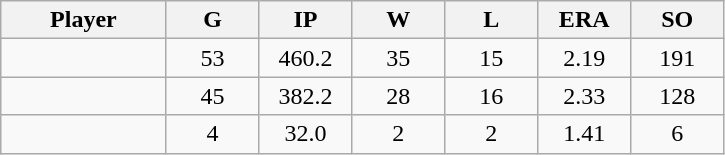<table class="wikitable sortable">
<tr>
<th bgcolor="#DDDDFF" width="16%">Player</th>
<th bgcolor="#DDDDFF" width="9%">G</th>
<th bgcolor="#DDDDFF" width="9%">IP</th>
<th bgcolor="#DDDDFF" width="9%">W</th>
<th bgcolor="#DDDDFF" width="9%">L</th>
<th bgcolor="#DDDDFF" width="9%">ERA</th>
<th bgcolor="#DDDDFF" width="9%">SO</th>
</tr>
<tr align="center">
<td></td>
<td>53</td>
<td>460.2</td>
<td>35</td>
<td>15</td>
<td>2.19</td>
<td>191</td>
</tr>
<tr align="center">
<td></td>
<td>45</td>
<td>382.2</td>
<td>28</td>
<td>16</td>
<td>2.33</td>
<td>128</td>
</tr>
<tr align="center">
<td></td>
<td>4</td>
<td>32.0</td>
<td>2</td>
<td>2</td>
<td>1.41</td>
<td>6</td>
</tr>
</table>
